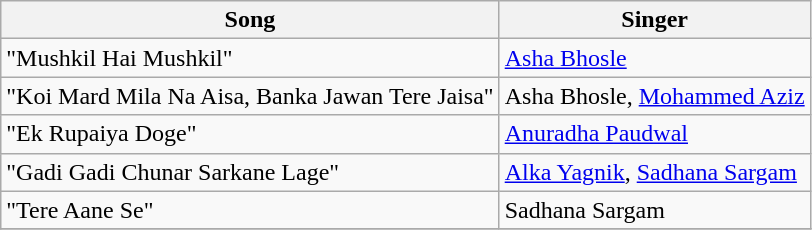<table class="wikitable">
<tr>
<th>Song</th>
<th>Singer</th>
</tr>
<tr>
<td>"Mushkil Hai Mushkil"</td>
<td><a href='#'>Asha Bhosle</a></td>
</tr>
<tr>
<td>"Koi Mard Mila Na Aisa, Banka Jawan Tere Jaisa"</td>
<td>Asha Bhosle, <a href='#'>Mohammed Aziz</a></td>
</tr>
<tr>
<td>"Ek Rupaiya Doge"</td>
<td><a href='#'>Anuradha Paudwal</a></td>
</tr>
<tr>
<td>"Gadi Gadi Chunar Sarkane Lage"</td>
<td><a href='#'>Alka Yagnik</a>, <a href='#'>Sadhana Sargam</a></td>
</tr>
<tr>
<td>"Tere Aane Se"</td>
<td>Sadhana Sargam</td>
</tr>
<tr>
</tr>
</table>
